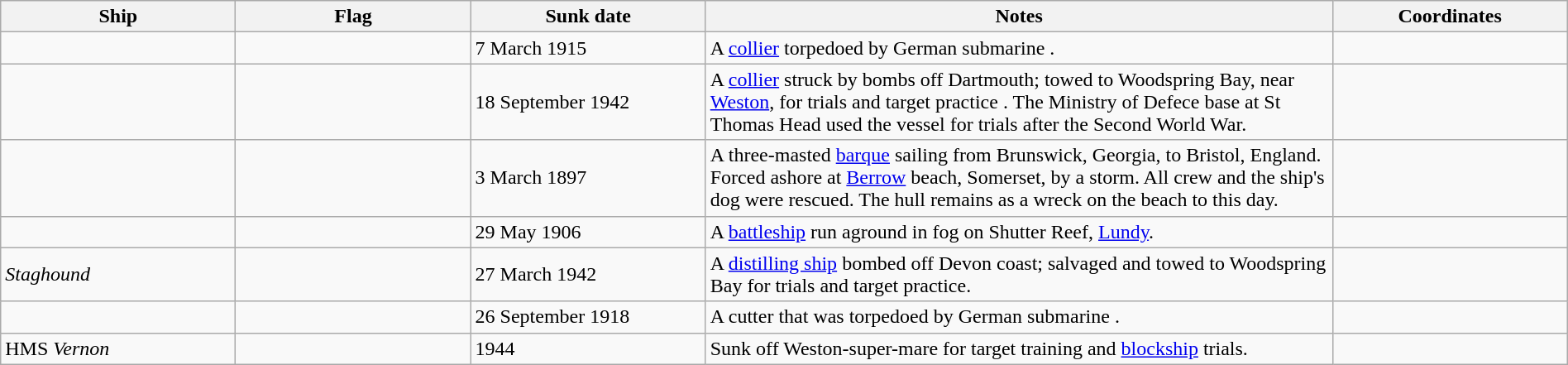<table class=wikitable | style = "width:100%">
<tr>
<th style="width:15%">Ship</th>
<th style="width:15%">Flag</th>
<th style="width:15%">Sunk date</th>
<th style="width:40%">Notes</th>
<th style="width:15%">Coordinates</th>
</tr>
<tr>
<td></td>
<td></td>
<td>7 March 1915</td>
<td>A <a href='#'>collier</a> torpedoed by German submarine .</td>
<td></td>
</tr>
<tr>
<td></td>
<td></td>
<td>18 September 1942</td>
<td>A <a href='#'>collier</a> struck by bombs off Dartmouth; towed to Woodspring Bay, near <a href='#'>Weston</a>, for trials and target practice . The Ministry of Defece base at St Thomas Head used the vessel for trials after the Second World War.</td>
<td></td>
</tr>
<tr>
<td></td>
<td></td>
<td>3 March 1897</td>
<td>A three-masted <a href='#'>barque</a> sailing from Brunswick, Georgia, to Bristol, England. Forced ashore at <a href='#'>Berrow</a> beach, Somerset, by a storm. All crew and the ship's dog were rescued. The hull remains as a wreck on the beach to this day.</td>
<td></td>
</tr>
<tr>
<td></td>
<td></td>
<td>29 May 1906</td>
<td>A <a href='#'>battleship</a> run aground in fog on Shutter Reef, <a href='#'>Lundy</a>.</td>
<td></td>
</tr>
<tr>
<td><em>Staghound</em></td>
<td></td>
<td>27 March 1942</td>
<td>A <a href='#'>distilling ship</a> bombed off Devon coast; salvaged and towed to Woodspring Bay for trials and target practice.</td>
<td></td>
</tr>
<tr>
<td></td>
<td></td>
<td>26 September 1918</td>
<td>A cutter that was torpedoed by German submarine .</td>
<td></td>
</tr>
<tr>
<td>HMS <em>Vernon</em></td>
<td></td>
<td>1944</td>
<td>Sunk off Weston-super-mare for target training and <a href='#'>blockship</a> trials.</td>
<td></td>
</tr>
</table>
